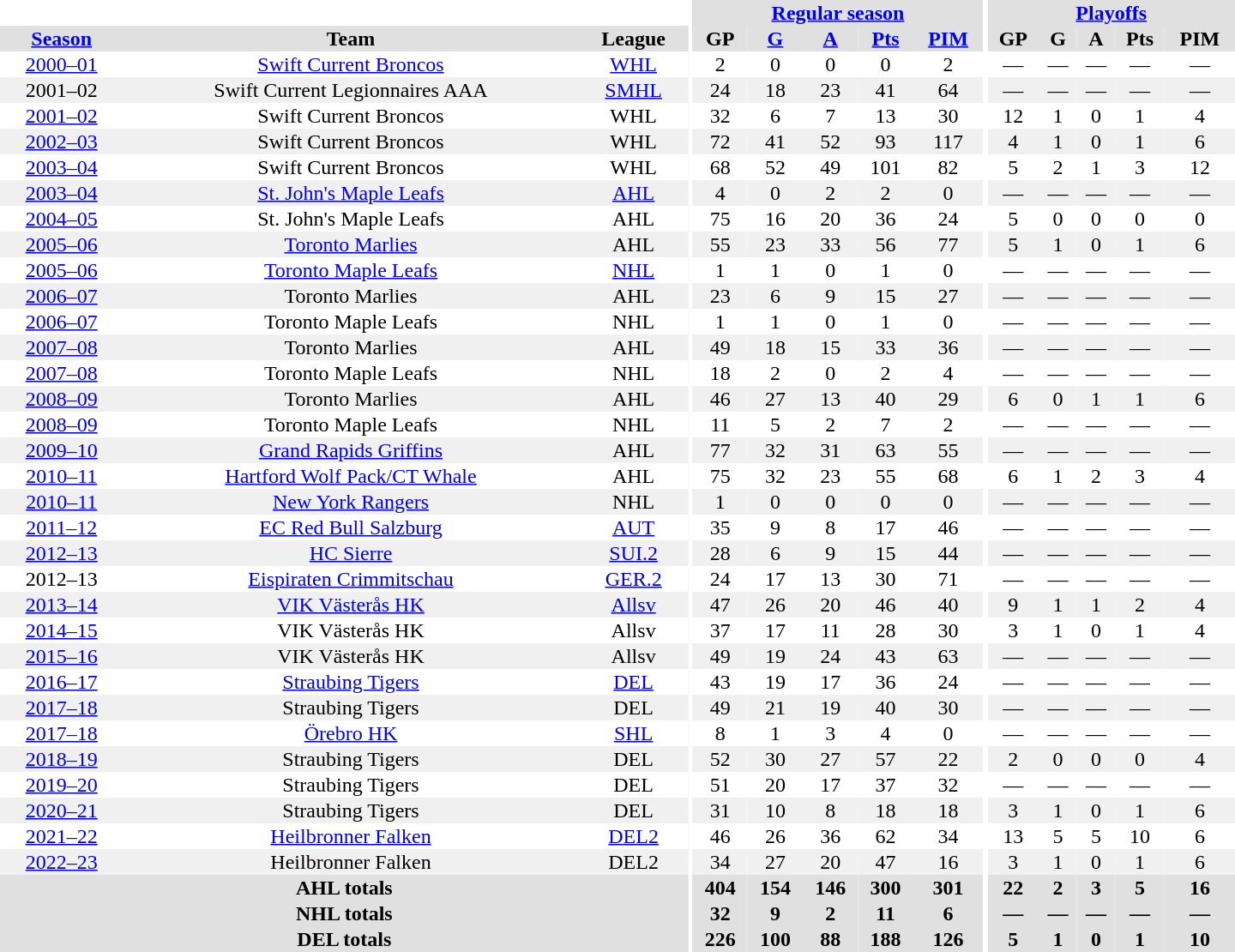<table border="0" cellpadding="1" cellspacing="0" style="text-align:center; width:60em">
<tr bgcolor="#e0e0e0">
<th colspan="3" bgcolor="#ffffff"></th>
<th rowspan="99" bgcolor="#ffffff"></th>
<th colspan="5"><a href='#'>Regular season</a></th>
<th rowspan="99" bgcolor="#ffffff"></th>
<th colspan="5"><a href='#'>Playoffs</a></th>
</tr>
<tr bgcolor="#e0e0e0">
<th><a href='#'>Season</a></th>
<th>Team</th>
<th>League</th>
<th>GP</th>
<th><a href='#'>G</a></th>
<th><a href='#'>A</a></th>
<th><a href='#'>Pts</a></th>
<th><a href='#'>PIM</a></th>
<th>GP</th>
<th>G</th>
<th>A</th>
<th>Pts</th>
<th>PIM</th>
</tr>
<tr>
<td><a href='#'>2000–01</a></td>
<td><a href='#'>Swift Current Broncos</a></td>
<td><a href='#'>WHL</a></td>
<td>2</td>
<td>0</td>
<td>0</td>
<td>0</td>
<td>2</td>
<td>—</td>
<td>—</td>
<td>—</td>
<td>—</td>
<td>—</td>
</tr>
<tr bgcolor="#f0f0f0">
<td>2001–02</td>
<td>Swift Current Legionnaires AAA</td>
<td><a href='#'>SMHL</a></td>
<td>24</td>
<td>18</td>
<td>23</td>
<td>41</td>
<td>64</td>
<td>—</td>
<td>—</td>
<td>—</td>
<td>—</td>
<td>—</td>
</tr>
<tr>
<td><a href='#'>2001–02</a></td>
<td>Swift Current Broncos</td>
<td>WHL</td>
<td>32</td>
<td>6</td>
<td>7</td>
<td>13</td>
<td>30</td>
<td>12</td>
<td>1</td>
<td>0</td>
<td>1</td>
<td>4</td>
</tr>
<tr bgcolor="#f0f0f0">
<td><a href='#'>2002–03</a></td>
<td>Swift Current Broncos</td>
<td>WHL</td>
<td>72</td>
<td>41</td>
<td>52</td>
<td>93</td>
<td>117</td>
<td>4</td>
<td>1</td>
<td>0</td>
<td>1</td>
<td>6</td>
</tr>
<tr>
<td><a href='#'>2003–04</a></td>
<td>Swift Current Broncos</td>
<td>WHL</td>
<td>68</td>
<td>52</td>
<td>49</td>
<td>101</td>
<td>82</td>
<td>5</td>
<td>2</td>
<td>1</td>
<td>3</td>
<td>12</td>
</tr>
<tr bgcolor="#f0f0f0">
<td><a href='#'>2003–04</a></td>
<td><a href='#'>St. John's Maple Leafs</a></td>
<td><a href='#'>AHL</a></td>
<td>4</td>
<td>0</td>
<td>2</td>
<td>2</td>
<td>0</td>
<td>—</td>
<td>—</td>
<td>—</td>
<td>—</td>
<td>—</td>
</tr>
<tr>
<td><a href='#'>2004–05</a></td>
<td>St. John's Maple Leafs</td>
<td>AHL</td>
<td>75</td>
<td>16</td>
<td>20</td>
<td>36</td>
<td>24</td>
<td>5</td>
<td>0</td>
<td>0</td>
<td>0</td>
<td>0</td>
</tr>
<tr bgcolor="#f0f0f0">
<td><a href='#'>2005–06</a></td>
<td><a href='#'>Toronto Marlies</a></td>
<td>AHL</td>
<td>55</td>
<td>23</td>
<td>33</td>
<td>56</td>
<td>77</td>
<td>5</td>
<td>1</td>
<td>0</td>
<td>1</td>
<td>6</td>
</tr>
<tr>
<td><a href='#'>2005–06</a></td>
<td><a href='#'>Toronto Maple Leafs</a></td>
<td><a href='#'>NHL</a></td>
<td>1</td>
<td>1</td>
<td>0</td>
<td>1</td>
<td>0</td>
<td>—</td>
<td>—</td>
<td>—</td>
<td>—</td>
<td>—</td>
</tr>
<tr bgcolor="#f0f0f0">
<td><a href='#'>2006–07</a></td>
<td>Toronto Marlies</td>
<td>AHL</td>
<td>23</td>
<td>6</td>
<td>9</td>
<td>15</td>
<td>27</td>
<td>—</td>
<td>—</td>
<td>—</td>
<td>—</td>
<td>—</td>
</tr>
<tr>
<td><a href='#'>2006–07</a></td>
<td>Toronto Maple Leafs</td>
<td>NHL</td>
<td>1</td>
<td>1</td>
<td>0</td>
<td>1</td>
<td>0</td>
<td>—</td>
<td>—</td>
<td>—</td>
<td>—</td>
<td>—</td>
</tr>
<tr bgcolor="#f0f0f0">
<td><a href='#'>2007–08</a></td>
<td>Toronto Marlies</td>
<td>AHL</td>
<td>49</td>
<td>18</td>
<td>15</td>
<td>33</td>
<td>36</td>
<td>—</td>
<td>—</td>
<td>—</td>
<td>—</td>
<td>—</td>
</tr>
<tr>
<td><a href='#'>2007–08</a></td>
<td>Toronto Maple Leafs</td>
<td>NHL</td>
<td>18</td>
<td>2</td>
<td>0</td>
<td>2</td>
<td>4</td>
<td>—</td>
<td>—</td>
<td>—</td>
<td>—</td>
<td>—</td>
</tr>
<tr bgcolor="#f0f0f0">
<td><a href='#'>2008–09</a></td>
<td>Toronto Marlies</td>
<td>AHL</td>
<td>46</td>
<td>27</td>
<td>13</td>
<td>40</td>
<td>29</td>
<td>6</td>
<td>0</td>
<td>1</td>
<td>1</td>
<td>6</td>
</tr>
<tr>
<td><a href='#'>2008–09</a></td>
<td>Toronto Maple Leafs</td>
<td>NHL</td>
<td>11</td>
<td>5</td>
<td>2</td>
<td>7</td>
<td>2</td>
<td>—</td>
<td>—</td>
<td>—</td>
<td>—</td>
<td>—</td>
</tr>
<tr bgcolor="#f0f0f0">
<td><a href='#'>2009–10</a></td>
<td><a href='#'>Grand Rapids Griffins</a></td>
<td>AHL</td>
<td>77</td>
<td>32</td>
<td>31</td>
<td>63</td>
<td>55</td>
<td>—</td>
<td>—</td>
<td>—</td>
<td>—</td>
<td>—</td>
</tr>
<tr>
<td><a href='#'>2010–11</a></td>
<td><a href='#'>Hartford Wolf Pack/CT Whale</a></td>
<td>AHL</td>
<td>75</td>
<td>32</td>
<td>23</td>
<td>55</td>
<td>68</td>
<td>6</td>
<td>1</td>
<td>2</td>
<td>3</td>
<td>4</td>
</tr>
<tr bgcolor="#f0f0f0">
<td><a href='#'>2010–11</a></td>
<td><a href='#'>New York Rangers</a></td>
<td>NHL</td>
<td>1</td>
<td>0</td>
<td>0</td>
<td>0</td>
<td>0</td>
<td>—</td>
<td>—</td>
<td>—</td>
<td>—</td>
<td>—</td>
</tr>
<tr>
<td><a href='#'>2011–12</a></td>
<td><a href='#'>EC Red Bull Salzburg</a></td>
<td><a href='#'>AUT</a></td>
<td>35</td>
<td>9</td>
<td>8</td>
<td>17</td>
<td>46</td>
<td>—</td>
<td>—</td>
<td>—</td>
<td>—</td>
<td>—</td>
</tr>
<tr bgcolor="#f0f0f0">
<td><a href='#'>2012–13</a></td>
<td><a href='#'>HC Sierre</a></td>
<td><a href='#'>SUI.2</a></td>
<td>28</td>
<td>6</td>
<td>9</td>
<td>15</td>
<td>44</td>
<td>—</td>
<td>—</td>
<td>—</td>
<td>—</td>
<td>—</td>
</tr>
<tr>
<td>2012–13</td>
<td><a href='#'>Eispiraten Crimmitschau</a></td>
<td><a href='#'>GER.2</a></td>
<td>24</td>
<td>17</td>
<td>13</td>
<td>30</td>
<td>71</td>
<td>—</td>
<td>—</td>
<td>—</td>
<td>—</td>
<td>—</td>
</tr>
<tr bgcolor="#f0f0f0">
<td><a href='#'>2013–14</a></td>
<td><a href='#'>VIK Västerås HK</a></td>
<td><a href='#'>Allsv</a></td>
<td>47</td>
<td>26</td>
<td>20</td>
<td>46</td>
<td>40</td>
<td>9</td>
<td>1</td>
<td>1</td>
<td>2</td>
<td>4</td>
</tr>
<tr>
<td><a href='#'>2014–15</a></td>
<td>VIK Västerås HK</td>
<td>Allsv</td>
<td>37</td>
<td>17</td>
<td>11</td>
<td>28</td>
<td>30</td>
<td>3</td>
<td>1</td>
<td>0</td>
<td>1</td>
<td>4</td>
</tr>
<tr bgcolor="#f0f0f0">
<td><a href='#'>2015–16</a></td>
<td>VIK Västerås HK</td>
<td>Allsv</td>
<td>49</td>
<td>19</td>
<td>24</td>
<td>43</td>
<td>63</td>
<td>—</td>
<td>—</td>
<td>—</td>
<td>—</td>
<td>—</td>
</tr>
<tr>
<td><a href='#'>2016–17</a></td>
<td><a href='#'>Straubing Tigers</a></td>
<td><a href='#'>DEL</a></td>
<td>43</td>
<td>19</td>
<td>17</td>
<td>36</td>
<td>24</td>
<td>—</td>
<td>—</td>
<td>—</td>
<td>—</td>
<td>—</td>
</tr>
<tr bgcolor="#f0f0f0">
<td><a href='#'>2017–18</a></td>
<td>Straubing Tigers</td>
<td>DEL</td>
<td>49</td>
<td>21</td>
<td>19</td>
<td>40</td>
<td>30</td>
<td>—</td>
<td>—</td>
<td>—</td>
<td>—</td>
<td>—</td>
</tr>
<tr>
<td><a href='#'>2017–18</a></td>
<td><a href='#'>Örebro HK</a></td>
<td><a href='#'>SHL</a></td>
<td>8</td>
<td>1</td>
<td>3</td>
<td>4</td>
<td>0</td>
<td>—</td>
<td>—</td>
<td>—</td>
<td>—</td>
<td>—</td>
</tr>
<tr bgcolor="#f0f0f0">
<td><a href='#'>2018–19</a></td>
<td>Straubing Tigers</td>
<td>DEL</td>
<td>52</td>
<td>30</td>
<td>27</td>
<td>57</td>
<td>22</td>
<td>2</td>
<td>0</td>
<td>0</td>
<td>0</td>
<td>4</td>
</tr>
<tr>
<td><a href='#'>2019–20</a></td>
<td>Straubing Tigers</td>
<td>DEL</td>
<td>51</td>
<td>20</td>
<td>17</td>
<td>37</td>
<td>32</td>
<td>—</td>
<td>—</td>
<td>—</td>
<td>—</td>
<td>—</td>
</tr>
<tr bgcolor="#f0f0f0">
<td><a href='#'>2020–21</a></td>
<td>Straubing Tigers</td>
<td>DEL</td>
<td>31</td>
<td>10</td>
<td>8</td>
<td>18</td>
<td>18</td>
<td>3</td>
<td>1</td>
<td>0</td>
<td>1</td>
<td>6</td>
</tr>
<tr>
<td><a href='#'>2021–22</a></td>
<td><a href='#'>Heilbronner Falken</a></td>
<td><a href='#'>DEL2</a></td>
<td>46</td>
<td>26</td>
<td>36</td>
<td>62</td>
<td>34</td>
<td>13</td>
<td>5</td>
<td>5</td>
<td>10</td>
<td>6</td>
</tr>
<tr bgcolor="#f0f0f0">
<td><a href='#'>2022–23</a></td>
<td>Heilbronner Falken</td>
<td>DEL2</td>
<td>34</td>
<td>27</td>
<td>20</td>
<td>47</td>
<td>16</td>
<td>3</td>
<td>1</td>
<td>0</td>
<td>1</td>
<td>6</td>
</tr>
<tr bgcolor="#e0e0e0">
<th colspan=3>AHL totals</th>
<th>404</th>
<th>154</th>
<th>146</th>
<th>300</th>
<th>301</th>
<th>22</th>
<th>2</th>
<th>3</th>
<th>5</th>
<th>16</th>
</tr>
<tr bgcolor="#e0e0e0">
<th colspan=3>NHL totals</th>
<th>32</th>
<th>9</th>
<th>2</th>
<th>11</th>
<th>6</th>
<th>—</th>
<th>—</th>
<th>—</th>
<th>—</th>
<th>—</th>
</tr>
<tr bgcolor="#e0e0e0">
<th colspan=3>DEL totals</th>
<th>226</th>
<th>100</th>
<th>88</th>
<th>188</th>
<th>126</th>
<th>5</th>
<th>1</th>
<th>0</th>
<th>1</th>
<th>10</th>
</tr>
</table>
